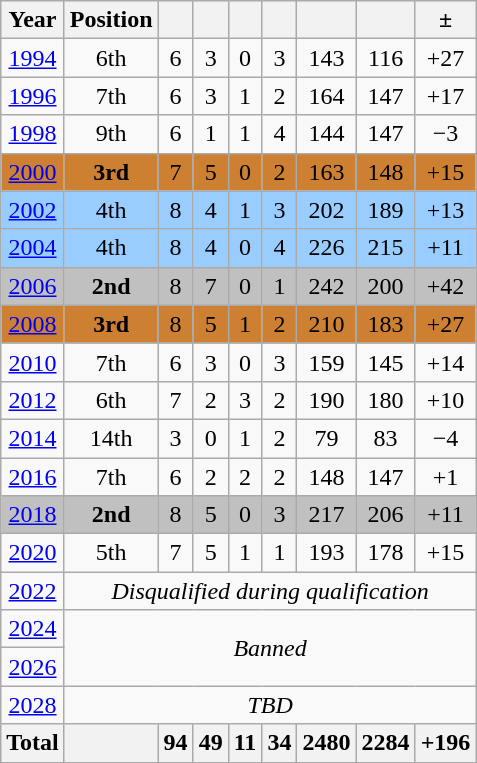<table class="wikitable" style="text-align: center;">
<tr>
<th>Year</th>
<th>Position</th>
<th width="15"></th>
<th width="15"></th>
<th width="15"></th>
<th width="15"></th>
<th></th>
<th></th>
<th>±</th>
</tr>
<tr>
<td> <a href='#'>1994</a></td>
<td>6th</td>
<td>6</td>
<td>3</td>
<td>0</td>
<td>3</td>
<td>143</td>
<td>116</td>
<td>+27</td>
</tr>
<tr>
<td> <a href='#'>1996</a></td>
<td>7th</td>
<td>6</td>
<td>3</td>
<td>1</td>
<td>2</td>
<td>164</td>
<td>147</td>
<td>+17</td>
</tr>
<tr>
<td> <a href='#'>1998</a></td>
<td>9th</td>
<td>6</td>
<td>1</td>
<td>1</td>
<td>4</td>
<td>144</td>
<td>147</td>
<td>−3</td>
</tr>
<tr bgcolor=CD7F32>
<td> <a href='#'>2000</a></td>
<td><strong>3rd</strong> </td>
<td>7</td>
<td>5</td>
<td>0</td>
<td>2</td>
<td>163</td>
<td>148</td>
<td>+15</td>
</tr>
<tr style="background:#9acdff;">
<td> <a href='#'>2002</a></td>
<td>4th</td>
<td>8</td>
<td>4</td>
<td>1</td>
<td>3</td>
<td>202</td>
<td>189</td>
<td>+13</td>
</tr>
<tr style="background:#9acdff;">
<td> <a href='#'>2004</a></td>
<td>4th</td>
<td>8</td>
<td>4</td>
<td>0</td>
<td>4</td>
<td>226</td>
<td>215</td>
<td>+11</td>
</tr>
<tr style="background: silver">
<td> <a href='#'>2006</a></td>
<td><strong>2nd</strong> </td>
<td>8</td>
<td>7</td>
<td>0</td>
<td>1</td>
<td>242</td>
<td>200</td>
<td>+42</td>
</tr>
<tr bgcolor=CD7F32>
<td> <a href='#'>2008</a></td>
<td><strong>3rd</strong> </td>
<td>8</td>
<td>5</td>
<td>1</td>
<td>2</td>
<td>210</td>
<td>183</td>
<td>+27</td>
</tr>
<tr>
<td> <a href='#'>2010</a></td>
<td>7th</td>
<td>6</td>
<td>3</td>
<td>0</td>
<td>3</td>
<td>159</td>
<td>145</td>
<td>+14</td>
</tr>
<tr>
<td> <a href='#'>2012</a></td>
<td>6th</td>
<td>7</td>
<td>2</td>
<td>3</td>
<td>2</td>
<td>190</td>
<td>180</td>
<td>+10</td>
</tr>
<tr>
<td> <a href='#'>2014</a></td>
<td>14th</td>
<td>3</td>
<td>0</td>
<td>1</td>
<td>2</td>
<td>79</td>
<td>83</td>
<td>−4</td>
</tr>
<tr>
<td> <a href='#'>2016</a></td>
<td>7th</td>
<td>6</td>
<td>2</td>
<td>2</td>
<td>2</td>
<td>148</td>
<td>147</td>
<td>+1</td>
</tr>
<tr style="background: silver">
<td> <a href='#'>2018</a></td>
<td><strong>2nd</strong> </td>
<td>8</td>
<td>5</td>
<td>0</td>
<td>3</td>
<td>217</td>
<td>206</td>
<td>+11</td>
</tr>
<tr>
<td> <a href='#'>2020</a></td>
<td>5th</td>
<td>7</td>
<td>5</td>
<td>1</td>
<td>1</td>
<td>193</td>
<td>178</td>
<td>+15</td>
</tr>
<tr>
<td> <a href='#'>2022</a></td>
<td colspan=8><em>Disqualified during qualification</em></td>
</tr>
<tr>
<td> <a href='#'>2024</a></td>
<td colspan=8 rowspan=2><em>Banned</em></td>
</tr>
<tr>
<td> <a href='#'>2026</a></td>
</tr>
<tr>
<td> <a href='#'>2028</a></td>
<td colspan=8><em>TBD</em></td>
</tr>
<tr>
<th>Total</th>
<th></th>
<th>94</th>
<th>49</th>
<th>11</th>
<th>34</th>
<th>2480</th>
<th>2284</th>
<th>+196</th>
</tr>
</table>
